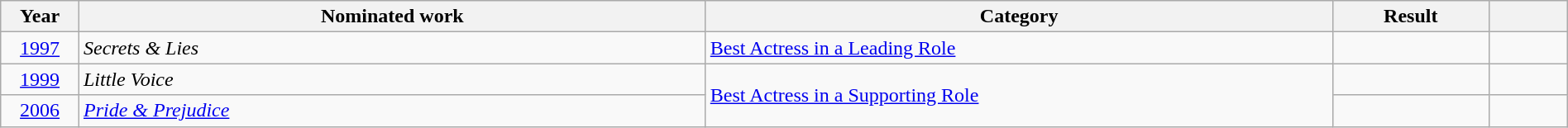<table class="wikitable" style="width:100%;">
<tr>
<th width=5%>Year</th>
<th style="width:40%;">Nominated work</th>
<th style="width:40%;">Category</th>
<th style="width:10%;">Result</th>
<th width=5%></th>
</tr>
<tr>
<td style="text-align:center;"><a href='#'>1997</a></td>
<td style="text-align:left;"><em>Secrets & Lies</em></td>
<td><a href='#'>Best Actress in a Leading Role</a></td>
<td></td>
<td style="text-align:center;"></td>
</tr>
<tr>
<td style="text-align:center;"><a href='#'>1999</a></td>
<td style="text-align:left;"><em>Little Voice</em></td>
<td rowspan="2"><a href='#'>Best Actress in a Supporting Role</a></td>
<td></td>
<td style="text-align:center;"></td>
</tr>
<tr>
<td style="text-align:center;"><a href='#'>2006</a></td>
<td style="text-align:left;"><em><a href='#'>Pride & Prejudice</a></em></td>
<td></td>
<td style="text-align:center;"></td>
</tr>
</table>
